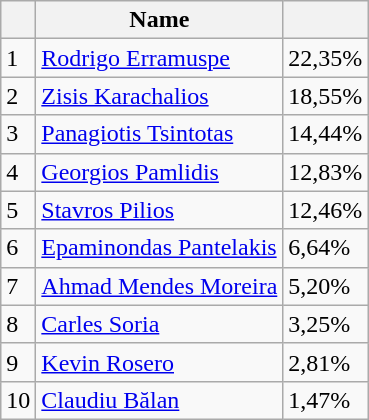<table class="wikitable">
<tr>
<th></th>
<th>Name</th>
<th></th>
</tr>
<tr>
<td>1</td>
<td><a href='#'>Rodrigo Erramuspe</a></td>
<td>22,35%</td>
</tr>
<tr>
<td>2</td>
<td><a href='#'>Zisis Karachalios</a></td>
<td>18,55%</td>
</tr>
<tr>
<td>3</td>
<td><a href='#'>Panagiotis Tsintotas</a></td>
<td>14,44%</td>
</tr>
<tr>
<td>4</td>
<td><a href='#'>Georgios Pamlidis</a></td>
<td>12,83%</td>
</tr>
<tr>
<td>5</td>
<td><a href='#'>Stavros Pilios</a></td>
<td>12,46%</td>
</tr>
<tr>
<td>6</td>
<td><a href='#'>Epaminondas Pantelakis</a></td>
<td>6,64%</td>
</tr>
<tr>
<td>7</td>
<td><a href='#'>Ahmad Mendes Moreira</a></td>
<td>5,20%</td>
</tr>
<tr>
<td>8</td>
<td><a href='#'>Carles Soria</a></td>
<td>3,25%</td>
</tr>
<tr>
<td>9</td>
<td><a href='#'>Kevin Rosero</a></td>
<td>2,81%</td>
</tr>
<tr>
<td>10</td>
<td><a href='#'>Claudiu Bălan</a></td>
<td>1,47%</td>
</tr>
</table>
